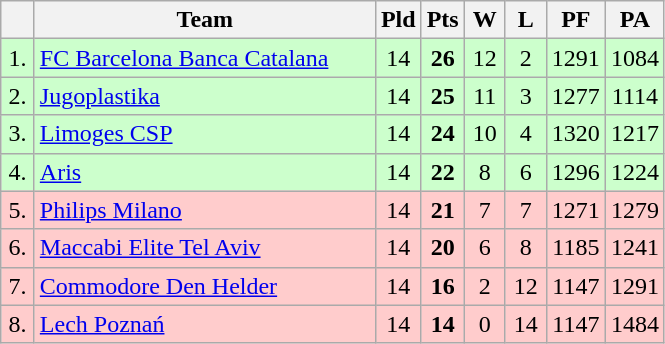<table class="wikitable" style="text-align:center">
<tr>
<th width=15></th>
<th width=220>Team</th>
<th width=20>Pld</th>
<th width=20>Pts</th>
<th width=20>W</th>
<th width=20>L</th>
<th width=20>PF</th>
<th width=20>PA</th>
</tr>
<tr style="background: #ccffcc;">
<td>1.</td>
<td align=left> <a href='#'>FC Barcelona Banca Catalana</a></td>
<td>14</td>
<td><strong>26</strong></td>
<td>12</td>
<td>2</td>
<td>1291</td>
<td>1084</td>
</tr>
<tr style="background: #ccffcc;">
<td>2.</td>
<td align=left> <a href='#'>Jugoplastika</a></td>
<td>14</td>
<td><strong>25</strong></td>
<td>11</td>
<td>3</td>
<td>1277</td>
<td>1114</td>
</tr>
<tr style="background: #ccffcc;">
<td>3.</td>
<td align=left> <a href='#'>Limoges CSP</a></td>
<td>14</td>
<td><strong>24</strong></td>
<td>10</td>
<td>4</td>
<td>1320</td>
<td>1217</td>
</tr>
<tr style="background: #ccffcc;">
<td>4.</td>
<td align=left> <a href='#'>Aris</a></td>
<td>14</td>
<td><strong>22</strong></td>
<td>8</td>
<td>6</td>
<td>1296</td>
<td>1224</td>
</tr>
<tr style="background:#ffcccc;">
<td>5.</td>
<td align=left> <a href='#'>Philips Milano</a></td>
<td>14</td>
<td><strong>21</strong></td>
<td>7</td>
<td>7</td>
<td>1271</td>
<td>1279</td>
</tr>
<tr style="background:#ffcccc;">
<td>6.</td>
<td align=left> <a href='#'>Maccabi Elite Tel Aviv</a></td>
<td>14</td>
<td><strong>20</strong></td>
<td>6</td>
<td>8</td>
<td>1185</td>
<td>1241</td>
</tr>
<tr style="background:#ffcccc;">
<td>7.</td>
<td align=left> <a href='#'>Commodore Den Helder</a></td>
<td>14</td>
<td><strong>16</strong></td>
<td>2</td>
<td>12</td>
<td>1147</td>
<td>1291</td>
</tr>
<tr style="background:#ffcccc;">
<td>8.</td>
<td align=left> <a href='#'>Lech Poznań</a></td>
<td>14</td>
<td><strong>14</strong></td>
<td>0</td>
<td>14</td>
<td>1147</td>
<td>1484</td>
</tr>
</table>
